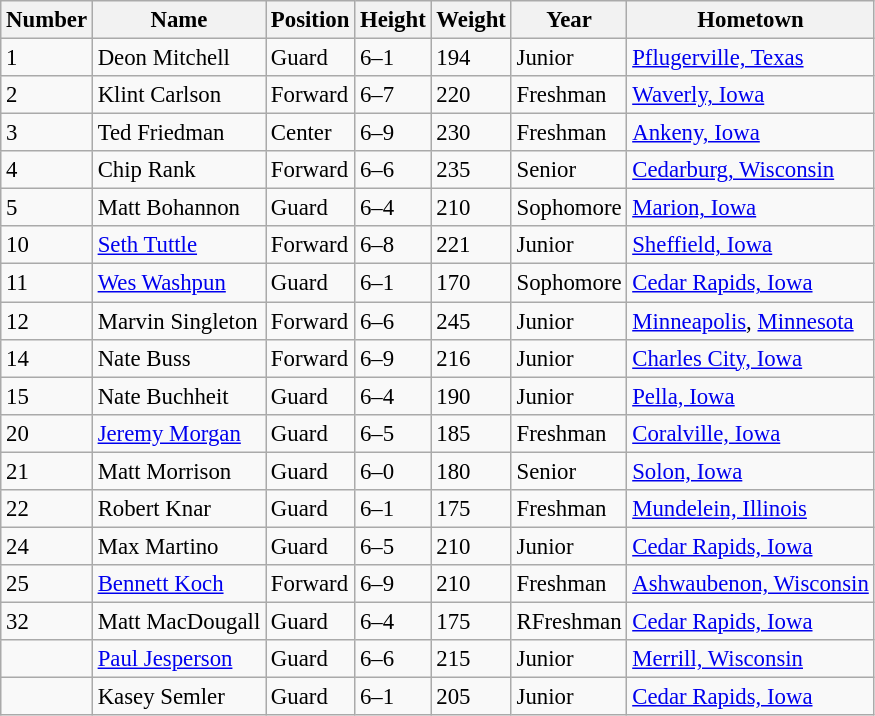<table class="wikitable sortable" style="font-size: 95%;">
<tr>
<th>Number</th>
<th>Name</th>
<th>Position</th>
<th>Height</th>
<th>Weight</th>
<th>Year</th>
<th>Hometown</th>
</tr>
<tr>
<td>1</td>
<td>Deon Mitchell</td>
<td>Guard</td>
<td>6–1</td>
<td>194</td>
<td>Junior</td>
<td><a href='#'>Pflugerville, Texas</a></td>
</tr>
<tr>
<td>2</td>
<td>Klint Carlson</td>
<td>Forward</td>
<td>6–7</td>
<td>220</td>
<td>Freshman</td>
<td><a href='#'>Waverly, Iowa</a></td>
</tr>
<tr>
<td>3</td>
<td>Ted Friedman</td>
<td>Center</td>
<td>6–9</td>
<td>230</td>
<td>Freshman</td>
<td><a href='#'>Ankeny, Iowa</a></td>
</tr>
<tr>
<td>4</td>
<td>Chip Rank</td>
<td>Forward</td>
<td>6–6</td>
<td>235</td>
<td>Senior</td>
<td><a href='#'>Cedarburg, Wisconsin</a></td>
</tr>
<tr>
<td>5</td>
<td>Matt Bohannon</td>
<td>Guard</td>
<td>6–4</td>
<td>210</td>
<td>Sophomore</td>
<td><a href='#'>Marion, Iowa</a></td>
</tr>
<tr>
<td>10</td>
<td><a href='#'>Seth Tuttle</a></td>
<td>Forward</td>
<td>6–8</td>
<td>221</td>
<td>Junior</td>
<td><a href='#'>Sheffield, Iowa</a></td>
</tr>
<tr>
<td>11</td>
<td><a href='#'>Wes Washpun</a></td>
<td>Guard</td>
<td>6–1</td>
<td>170</td>
<td>Sophomore</td>
<td><a href='#'>Cedar Rapids, Iowa</a></td>
</tr>
<tr>
<td>12</td>
<td>Marvin Singleton</td>
<td>Forward</td>
<td>6–6</td>
<td>245</td>
<td>Junior</td>
<td><a href='#'>Minneapolis</a>, <a href='#'>Minnesota</a></td>
</tr>
<tr>
<td>14</td>
<td>Nate Buss</td>
<td>Forward</td>
<td>6–9</td>
<td>216</td>
<td>Junior</td>
<td><a href='#'>Charles City, Iowa</a></td>
</tr>
<tr>
<td>15</td>
<td>Nate Buchheit</td>
<td>Guard</td>
<td>6–4</td>
<td>190</td>
<td>Junior</td>
<td><a href='#'>Pella, Iowa</a></td>
</tr>
<tr>
<td>20</td>
<td><a href='#'>Jeremy Morgan</a></td>
<td>Guard</td>
<td>6–5</td>
<td>185</td>
<td>Freshman</td>
<td><a href='#'>Coralville, Iowa</a></td>
</tr>
<tr>
<td>21</td>
<td>Matt Morrison</td>
<td>Guard</td>
<td>6–0</td>
<td>180</td>
<td>Senior</td>
<td><a href='#'>Solon, Iowa</a></td>
</tr>
<tr>
<td>22</td>
<td>Robert Knar</td>
<td>Guard</td>
<td>6–1</td>
<td>175</td>
<td>Freshman</td>
<td><a href='#'>Mundelein, Illinois</a></td>
</tr>
<tr>
<td>24</td>
<td>Max Martino</td>
<td>Guard</td>
<td>6–5</td>
<td>210</td>
<td>Junior</td>
<td><a href='#'>Cedar Rapids, Iowa</a></td>
</tr>
<tr>
<td>25</td>
<td><a href='#'>Bennett Koch</a></td>
<td>Forward</td>
<td>6–9</td>
<td>210</td>
<td>Freshman</td>
<td><a href='#'>Ashwaubenon, Wisconsin</a></td>
</tr>
<tr>
<td>32</td>
<td>Matt MacDougall</td>
<td>Guard</td>
<td>6–4</td>
<td>175</td>
<td>RFreshman</td>
<td><a href='#'>Cedar Rapids, Iowa</a></td>
</tr>
<tr>
<td></td>
<td><a href='#'>Paul Jesperson</a></td>
<td>Guard</td>
<td>6–6</td>
<td>215</td>
<td>Junior</td>
<td><a href='#'>Merrill, Wisconsin</a></td>
</tr>
<tr>
<td></td>
<td>Kasey Semler</td>
<td>Guard</td>
<td>6–1</td>
<td>205</td>
<td>Junior</td>
<td><a href='#'>Cedar Rapids, Iowa</a></td>
</tr>
</table>
